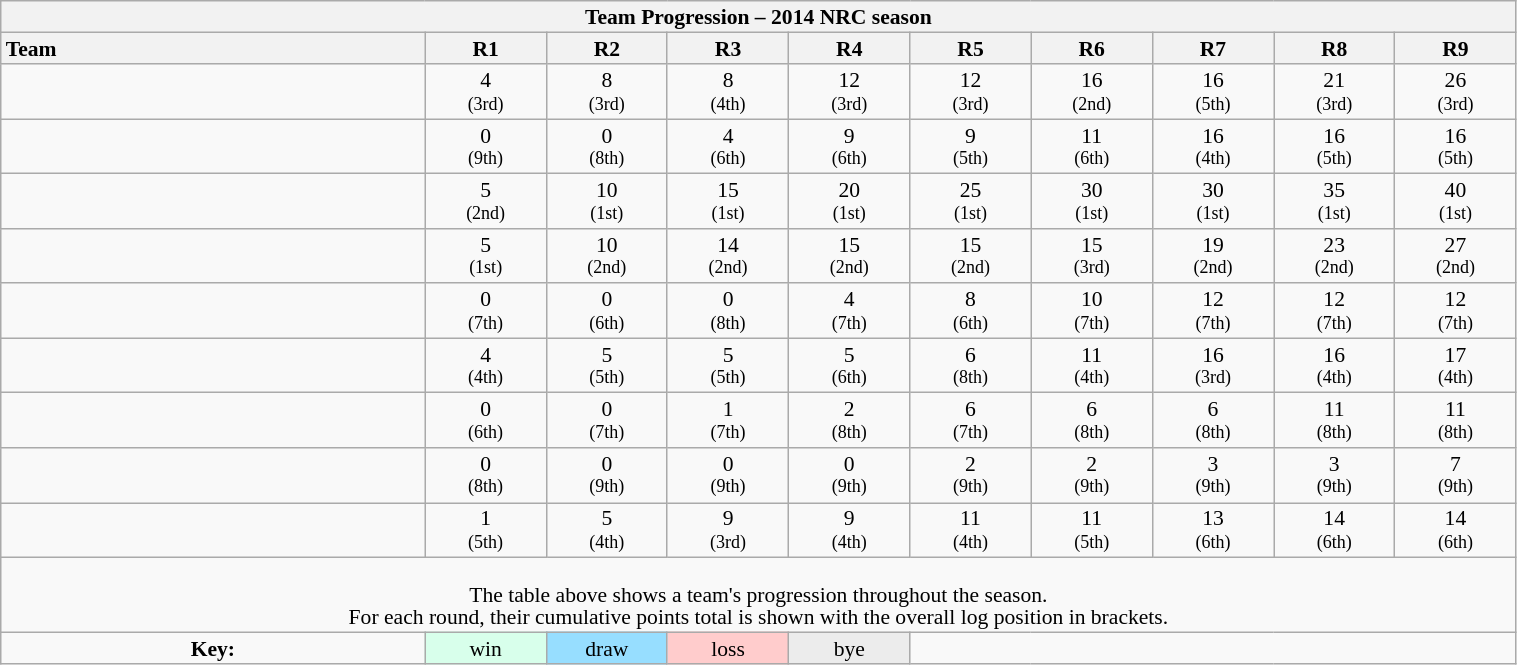<table class="wikitable collapsible" style="text-align:center; line-height:100%; width:80%; font-size:90%">
<tr>
<th colspan=100%>Team Progression – 2014 NRC season</th>
</tr>
<tr>
<th style="text-align:left; width:14%;">Team</th>
<th style="width:4%;">R1</th>
<th style="width:4%;">R2</th>
<th style="width:4%;">R3</th>
<th style="width:4%;">R4</th>
<th style="width:4%;">R5</th>
<th style="width:4%;">R6</th>
<th style="width:4%;">R7</th>
<th style="width:4%;">R8</th>
<th style="width:4%;">R9</th>
</tr>
<tr>
<td align=left></td>
<td>4 <br><small>(3rd)</small> </td>
<td>8 <br><small>(3rd)</small></td>
<td>8 <br><small>(4th)</small></td>
<td>12 <br><small>(3rd)</small></td>
<td>12 <br><small>(3rd)</small></td>
<td>16 <br><small>(2nd)</small></td>
<td>16 <br><small>(5th)</small></td>
<td>21 <br><small>(3rd)</small></td>
<td>26 <br><small>(3rd)</small></td>
</tr>
<tr>
<td align=left></td>
<td>0 <br><small>(9th)</small></td>
<td>0 <br><small>(8th)</small></td>
<td>4 <br><small>(6th)</small></td>
<td>9 <br><small>(6th)</small></td>
<td>9 <br><small>(5th)</small></td>
<td>11 <br><small>(6th)</small></td>
<td>16 <br><small>(4th)</small></td>
<td>16 <br><small>(5th)</small></td>
<td>16 <br><small>(5th)</small></td>
</tr>
<tr>
<td align=left></td>
<td>5 <br><small>(2nd)</small></td>
<td>10 <br><small>(1st)</small></td>
<td>15 <br><small>(1st)</small></td>
<td>20 <br><small>(1st)</small></td>
<td>25 <br><small>(1st)</small></td>
<td>30 <br><small>(1st)</small></td>
<td>30 <br><small>(1st)</small></td>
<td>35 <br><small>(1st)</small></td>
<td>40 <br><small>(1st)</small></td>
</tr>
<tr>
<td align=left></td>
<td>5 <br><small>(1st)</small></td>
<td>10 <br><small>(2nd)</small></td>
<td>14 <br><small>(2nd)</small></td>
<td>15 <br><small>(2nd)</small></td>
<td>15 <br><small>(2nd)</small></td>
<td>15 <br><small>(3rd)</small></td>
<td>19 <br><small>(2nd)</small></td>
<td>23 <br><small>(2nd)</small></td>
<td>27 <br><small>(2nd)</small></td>
</tr>
<tr>
<td align=left></td>
<td>0 <br><small>(7th)</small></td>
<td>0 <br><small>(6th)</small></td>
<td>0 <br><small>(8th)</small></td>
<td>4 <br><small>(7th)</small></td>
<td>8 <br><small>(6th)</small></td>
<td>10 <br><small>(7th)</small></td>
<td>12 <br><small>(7th)</small></td>
<td>12 <br><small>(7th)</small></td>
<td>12 <br><small>(7th)</small></td>
</tr>
<tr>
<td align=left></td>
<td>4 <br><small>(4th)</small></td>
<td>5 <br><small>(5th)</small></td>
<td>5 <br><small>(5th)</small></td>
<td>5 <br><small>(6th)</small></td>
<td>6 <br><small>(8th)</small></td>
<td>11 <br><small>(4th)</small></td>
<td>16 <br><small>(3rd)</small></td>
<td>16 <br><small>(4th)</small></td>
<td>17 <br><small>(4th)</small></td>
</tr>
<tr>
<td align=left></td>
<td>0 <br><small>(6th)</small></td>
<td>0 <br><small>(7th)</small></td>
<td>1 <br><small>(7th)</small></td>
<td>2 <br><small>(8th)</small></td>
<td>6 <br><small>(7th)</small></td>
<td>6 <br><small>(8th)</small></td>
<td>6 <br><small>(8th)</small></td>
<td>11 <br><small>(8th)</small></td>
<td>11 <br><small>(8th)</small></td>
</tr>
<tr>
<td align=left></td>
<td>0 <br><small>(8th)</small></td>
<td>0 <br><small>(9th)</small></td>
<td>0 <br><small>(9th)</small></td>
<td>0 <br><small>(9th)</small></td>
<td>2 <br><small>(9th)</small></td>
<td>2 <br><small>(9th)</small></td>
<td>3 <br><small>(9th)</small></td>
<td>3 <br><small>(9th)</small></td>
<td>7 <br><small>(9th)</small></td>
</tr>
<tr>
<td align=left></td>
<td>1 <br><small>(5th)</small></td>
<td>5 <br><small>(4th)</small></td>
<td>9 <br><small>(3rd)</small></td>
<td>9 <br><small>(4th)</small></td>
<td>11 <br><small>(4th)</small></td>
<td>11 <br><small>(5th)</small></td>
<td>13 <br><small>(6th)</small></td>
<td>14 <br><small>(6th)</small></td>
<td>14 <br><small>(6th)</small></td>
</tr>
<tr>
<td colspan="100%" style="text-align:center;"><br>The table above shows a team's progression throughout the season.<br>For each round, their cumulative points total is shown with the overall log position in brackets.<br></td>
</tr>
<tr>
<td><strong>Key:</strong></td>
<td style="background:#D8FFEB;">win</td>
<td style="background:#97deff;">draw</td>
<td style="background:#FFCCCC;">loss</td>
<td style="background:#ECECEC;">bye</td>
<td colspan=16></td>
</tr>
</table>
